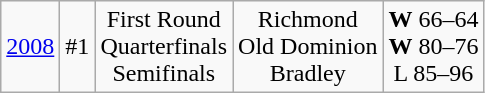<table class="wikitable">
<tr style="text-align:center;">
<td><a href='#'>2008</a></td>
<td>#1</td>
<td>First Round<br>Quarterfinals<br>Semifinals</td>
<td>Richmond<br>Old Dominion<br>Bradley</td>
<td><strong>W</strong> 66–64<br><strong>W</strong> 80–76<br>L 85–96</td>
</tr>
</table>
